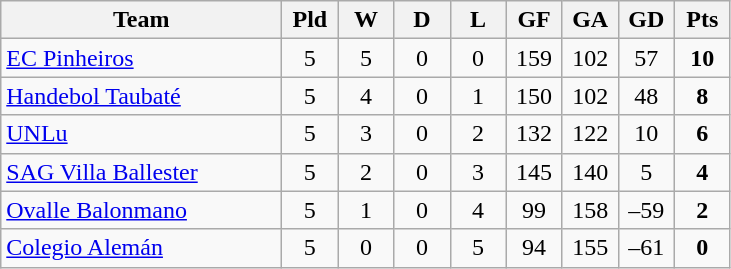<table class="wikitable" style="text-align: center;">
<tr>
<th width="180">Team</th>
<th width="30">Pld</th>
<th width="30">W</th>
<th width="30">D</th>
<th width="30">L</th>
<th width="30">GF</th>
<th width="30">GA</th>
<th width="30">GD</th>
<th width="30">Pts</th>
</tr>
<tr>
<td align="left"> <a href='#'>EC Pinheiros</a></td>
<td>5</td>
<td>5</td>
<td>0</td>
<td>0</td>
<td>159</td>
<td>102</td>
<td>57</td>
<td><strong>10</strong></td>
</tr>
<tr>
<td align="left"> <a href='#'>Handebol Taubaté</a></td>
<td>5</td>
<td>4</td>
<td>0</td>
<td>1</td>
<td>150</td>
<td>102</td>
<td>48</td>
<td><strong>8</strong></td>
</tr>
<tr>
<td align="left"> <a href='#'>UNLu</a></td>
<td>5</td>
<td>3</td>
<td>0</td>
<td>2</td>
<td>132</td>
<td>122</td>
<td>10</td>
<td><strong>6</strong></td>
</tr>
<tr>
<td align="left"> <a href='#'>SAG Villa Ballester</a></td>
<td>5</td>
<td>2</td>
<td>0</td>
<td>3</td>
<td>145</td>
<td>140</td>
<td>5</td>
<td><strong>4</strong></td>
</tr>
<tr>
<td align="left"> <a href='#'>Ovalle Balonmano</a></td>
<td>5</td>
<td>1</td>
<td>0</td>
<td>4</td>
<td>99</td>
<td>158</td>
<td>–59</td>
<td><strong>2</strong></td>
</tr>
<tr>
<td align="left"> <a href='#'>Colegio Alemán</a></td>
<td>5</td>
<td>0</td>
<td>0</td>
<td>5</td>
<td>94</td>
<td>155</td>
<td>–61</td>
<td><strong>0</strong></td>
</tr>
</table>
